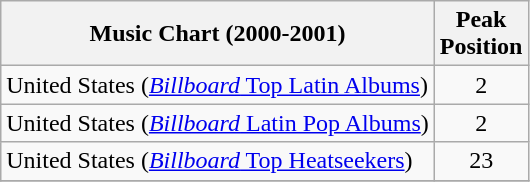<table class="wikitable sortable">
<tr>
<th>Music Chart (2000-2001)</th>
<th>Peak<br>Position</th>
</tr>
<tr>
<td>United States (<a href='#'><em>Billboard</em> Top Latin Albums</a>)</td>
<td align="center">2</td>
</tr>
<tr>
<td>United States (<a href='#'><em>Billboard</em> Latin Pop Albums</a>)</td>
<td align="center">2</td>
</tr>
<tr>
<td>United States (<a href='#'><em>Billboard</em> Top Heatseekers</a>)</td>
<td align="center">23</td>
</tr>
<tr>
</tr>
</table>
